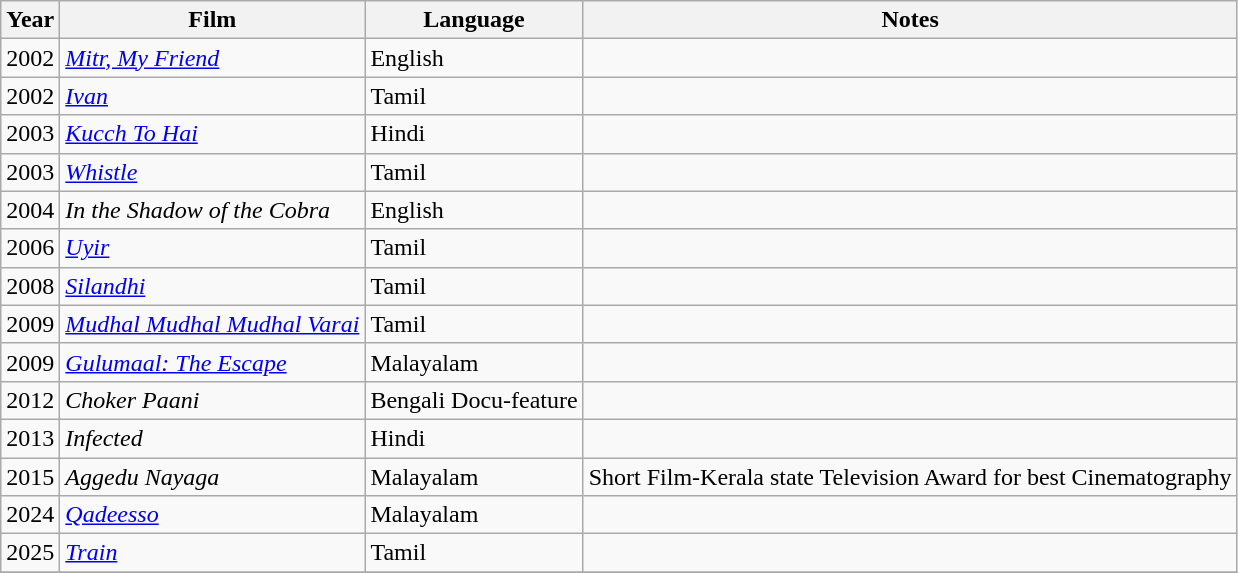<table class="wikitable sortable">
<tr>
<th>Year</th>
<th>Film</th>
<th>Language</th>
<th>Notes</th>
</tr>
<tr>
<td>2002</td>
<td><em><a href='#'>Mitr, My Friend</a></em></td>
<td>English</td>
<td></td>
</tr>
<tr>
<td>2002</td>
<td><em><a href='#'>Ivan</a></em></td>
<td>Tamil</td>
<td></td>
</tr>
<tr>
<td>2003</td>
<td><em><a href='#'>Kucch To Hai</a></em></td>
<td>Hindi</td>
<td></td>
</tr>
<tr>
<td>2003</td>
<td><em><a href='#'>Whistle</a></em></td>
<td>Tamil</td>
<td></td>
</tr>
<tr>
<td>2004</td>
<td><em>In the Shadow of the Cobra</em></td>
<td>English</td>
<td></td>
</tr>
<tr>
<td>2006</td>
<td><em><a href='#'>Uyir</a></em></td>
<td>Tamil</td>
<td></td>
</tr>
<tr>
<td>2008</td>
<td><em><a href='#'>Silandhi</a></em></td>
<td>Tamil</td>
<td></td>
</tr>
<tr>
<td>2009</td>
<td><em><a href='#'>Mudhal Mudhal Mudhal Varai</a></em></td>
<td>Tamil</td>
<td></td>
</tr>
<tr>
<td>2009</td>
<td><em><a href='#'>Gulumaal: The Escape</a></em></td>
<td>Malayalam</td>
<td></td>
</tr>
<tr>
<td>2012</td>
<td><em>Choker Paani</em></td>
<td>Bengali Docu-feature</td>
<td></td>
</tr>
<tr>
<td>2013</td>
<td><em>Infected</em></td>
<td>Hindi</td>
<td></td>
</tr>
<tr>
<td>2015</td>
<td><em>Aggedu Nayaga</em></td>
<td>Malayalam</td>
<td>Short Film-Kerala state Television Award for best Cinematography</td>
</tr>
<tr>
<td>2024</td>
<td><em><a href='#'>Qadeesso</a></em></td>
<td>Malayalam</td>
<td></td>
</tr>
<tr>
<td>2025</td>
<td><em><a href='#'>Train</a></em></td>
<td>Tamil</td>
<td></td>
</tr>
<tr>
</tr>
</table>
